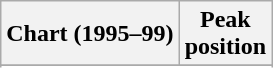<table class="wikitable sortable plainrowheaders">
<tr>
<th scope="col">Chart (1995–99)</th>
<th scope="col">Peak<br>position</th>
</tr>
<tr>
</tr>
<tr>
</tr>
<tr>
</tr>
</table>
